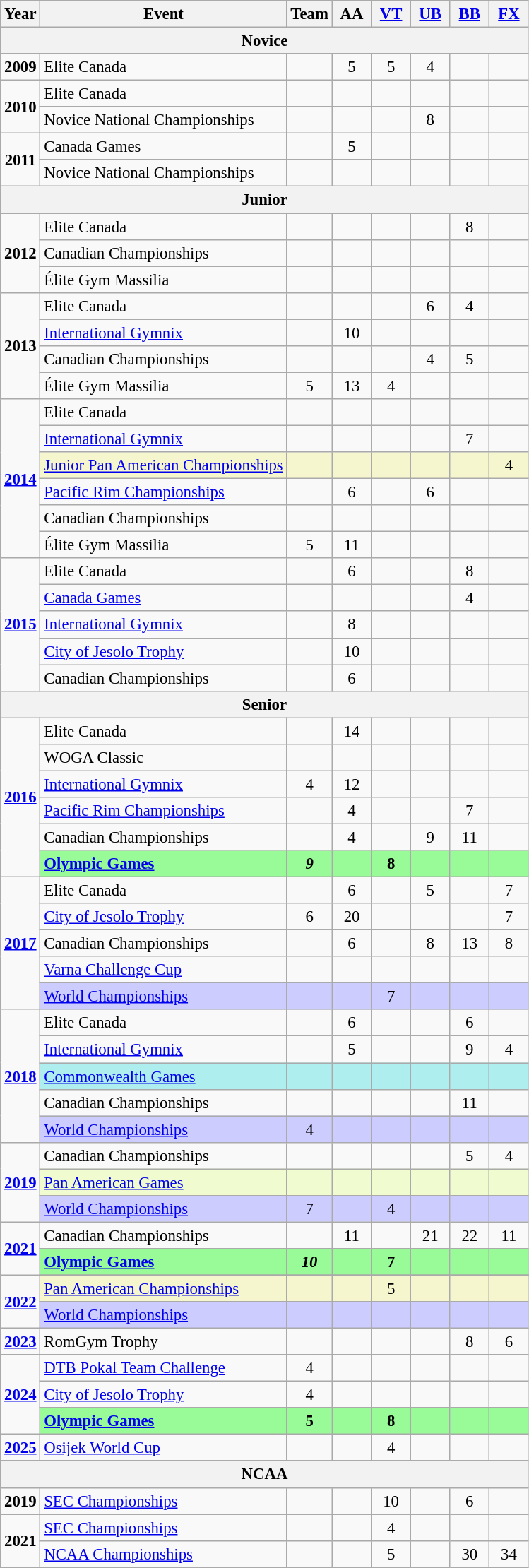<table class="wikitable" style="text-align:center; font-size:95%;">
<tr>
<th align=center>Year</th>
<th align=center>Event</th>
<th style="width:30px;">Team</th>
<th style="width:30px;">AA</th>
<th style="width:30px;"><a href='#'>VT</a></th>
<th style="width:30px;"><a href='#'>UB</a></th>
<th style="width:30px;"><a href='#'>BB</a></th>
<th style="width:30px;"><a href='#'>FX</a></th>
</tr>
<tr>
<th colspan="8">Novice</th>
</tr>
<tr>
<td rowspan="1"><strong>2009</strong></td>
<td align=left>Elite Canada</td>
<td></td>
<td>5</td>
<td>5</td>
<td>4</td>
<td></td>
<td></td>
</tr>
<tr>
<td rowspan="2"><strong>2010</strong></td>
<td align=left>Elite Canada</td>
<td></td>
<td></td>
<td></td>
<td></td>
<td></td>
<td></td>
</tr>
<tr>
<td align=left>Novice National Championships</td>
<td></td>
<td></td>
<td></td>
<td>8</td>
<td></td>
<td></td>
</tr>
<tr>
<td rowspan="2"><strong>2011</strong></td>
<td align=left>Canada Games</td>
<td></td>
<td>5</td>
<td></td>
<td></td>
<td></td>
<td></td>
</tr>
<tr>
<td align=left>Novice National Championships</td>
<td></td>
<td></td>
<td></td>
<td></td>
<td></td>
<td></td>
</tr>
<tr>
<th colspan="8">Junior</th>
</tr>
<tr>
<td rowspan="3"><strong>2012</strong></td>
<td align=left>Elite Canada</td>
<td></td>
<td></td>
<td></td>
<td></td>
<td>8</td>
<td></td>
</tr>
<tr>
<td align=left>Canadian Championships</td>
<td></td>
<td></td>
<td></td>
<td></td>
<td></td>
<td></td>
</tr>
<tr>
<td align=left>Élite Gym Massilia</td>
<td></td>
<td></td>
<td></td>
<td></td>
<td></td>
<td></td>
</tr>
<tr>
<td rowspan="4"><strong>2013</strong></td>
<td align=left>Elite Canada</td>
<td></td>
<td></td>
<td></td>
<td>6</td>
<td>4</td>
<td></td>
</tr>
<tr>
<td align=left><a href='#'>International Gymnix</a></td>
<td></td>
<td>10</td>
<td></td>
<td></td>
<td></td>
<td></td>
</tr>
<tr>
<td align=left>Canadian Championships</td>
<td></td>
<td></td>
<td></td>
<td>4</td>
<td>5</td>
<td></td>
</tr>
<tr>
<td align=left>Élite Gym Massilia</td>
<td>5</td>
<td>13</td>
<td>4</td>
<td></td>
<td></td>
<td></td>
</tr>
<tr>
<td rowspan="6"><strong><a href='#'>2014</a></strong></td>
<td align=left>Elite Canada</td>
<td></td>
<td></td>
<td></td>
<td></td>
<td></td>
<td></td>
</tr>
<tr>
<td align=left><a href='#'>International Gymnix</a></td>
<td></td>
<td></td>
<td></td>
<td></td>
<td>7</td>
<td></td>
</tr>
<tr bgcolor=#F5F6CE>
<td align=left><a href='#'>Junior Pan American Championships</a></td>
<td></td>
<td></td>
<td></td>
<td></td>
<td></td>
<td>4</td>
</tr>
<tr>
<td align=left><a href='#'>Pacific Rim Championships</a></td>
<td></td>
<td>6</td>
<td></td>
<td>6</td>
<td></td>
<td></td>
</tr>
<tr>
<td align=left>Canadian Championships</td>
<td></td>
<td></td>
<td></td>
<td></td>
<td></td>
<td></td>
</tr>
<tr>
<td align=left>Élite Gym Massilia</td>
<td>5</td>
<td>11</td>
<td></td>
<td></td>
<td></td>
<td></td>
</tr>
<tr>
<td rowspan="5"><strong><a href='#'>2015</a></strong></td>
<td align=left>Elite Canada</td>
<td></td>
<td>6</td>
<td></td>
<td></td>
<td>8</td>
<td></td>
</tr>
<tr>
<td align=left><a href='#'>Canada Games</a></td>
<td></td>
<td></td>
<td></td>
<td></td>
<td>4</td>
<td></td>
</tr>
<tr>
<td align=left><a href='#'>International Gymnix</a></td>
<td></td>
<td>8</td>
<td></td>
<td></td>
<td></td>
<td></td>
</tr>
<tr>
<td align="left"><a href='#'>City of Jesolo Trophy</a></td>
<td></td>
<td>10</td>
<td></td>
<td></td>
<td></td>
<td></td>
</tr>
<tr>
<td align=left>Canadian Championships</td>
<td></td>
<td>6</td>
<td></td>
<td></td>
<td></td>
<td></td>
</tr>
<tr>
<th colspan="8">Senior</th>
</tr>
<tr>
<td rowspan="6"><strong><a href='#'>2016</a></strong></td>
<td align=left>Elite Canada</td>
<td></td>
<td>14</td>
<td></td>
<td></td>
<td></td>
<td></td>
</tr>
<tr>
<td align=left>WOGA Classic</td>
<td></td>
<td></td>
<td></td>
<td></td>
<td></td>
<td></td>
</tr>
<tr>
<td align=left><a href='#'>International Gymnix</a></td>
<td>4</td>
<td>12</td>
<td></td>
<td></td>
<td></td>
<td></td>
</tr>
<tr>
<td align=left><a href='#'>Pacific Rim Championships</a></td>
<td></td>
<td>4</td>
<td></td>
<td></td>
<td>7</td>
<td></td>
</tr>
<tr>
<td align=left>Canadian Championships</td>
<td></td>
<td>4</td>
<td></td>
<td>9</td>
<td>11</td>
<td></td>
</tr>
<tr bgcolor=98FB98>
<td align=left><strong><a href='#'>Olympic Games</a></strong></td>
<td><strong><em>9</em></strong></td>
<td></td>
<td><strong>8</strong></td>
<td></td>
<td></td>
<td></td>
</tr>
<tr>
<td rowspan="5"><strong><a href='#'>2017</a></strong></td>
<td align=left>Elite Canada</td>
<td></td>
<td>6</td>
<td></td>
<td>5</td>
<td></td>
<td>7</td>
</tr>
<tr>
<td align="left"><a href='#'>City of Jesolo Trophy</a></td>
<td>6</td>
<td>20</td>
<td></td>
<td></td>
<td></td>
<td>7</td>
</tr>
<tr>
<td align=left>Canadian Championships</td>
<td></td>
<td>6</td>
<td></td>
<td>8</td>
<td>13</td>
<td>8</td>
</tr>
<tr>
<td align=left><a href='#'>Varna Challenge Cup</a></td>
<td></td>
<td></td>
<td></td>
<td></td>
<td></td>
<td></td>
</tr>
<tr bgcolor=#CCCCFF>
<td align=left><a href='#'>World Championships</a></td>
<td></td>
<td></td>
<td>7</td>
<td></td>
<td></td>
<td></td>
</tr>
<tr>
<td rowspan="5"><strong><a href='#'>2018</a></strong></td>
<td align=left>Elite Canada</td>
<td></td>
<td>6</td>
<td></td>
<td></td>
<td>6</td>
<td></td>
</tr>
<tr>
<td align=left><a href='#'>International Gymnix</a></td>
<td></td>
<td>5</td>
<td></td>
<td></td>
<td>9</td>
<td>4</td>
</tr>
<tr bgcolor="#afeeee">
<td align=left><a href='#'>Commonwealth Games</a></td>
<td></td>
<td></td>
<td></td>
<td></td>
<td></td>
<td></td>
</tr>
<tr>
<td align=left>Canadian Championships</td>
<td></td>
<td></td>
<td></td>
<td></td>
<td>11</td>
<td></td>
</tr>
<tr bgcolor=#CCCCFF>
<td align=left><a href='#'>World Championships</a></td>
<td>4</td>
<td></td>
<td></td>
<td></td>
<td></td>
<td></td>
</tr>
<tr>
<td rowspan="3"><strong><a href='#'>2019</a></strong></td>
<td align=left>Canadian Championships</td>
<td></td>
<td></td>
<td></td>
<td></td>
<td>5</td>
<td>4</td>
</tr>
<tr bgcolor=#f0fccf>
<td align=left><a href='#'>Pan American Games</a></td>
<td></td>
<td></td>
<td></td>
<td></td>
<td></td>
<td></td>
</tr>
<tr bgcolor=#CCCCFF>
<td align=left><a href='#'>World Championships</a></td>
<td>7</td>
<td></td>
<td>4</td>
<td></td>
<td></td>
<td></td>
</tr>
<tr>
<td rowspan="2"><strong><a href='#'>2021</a></strong></td>
<td align=left>Canadian Championships</td>
<td></td>
<td>11</td>
<td></td>
<td>21</td>
<td>22</td>
<td>11</td>
</tr>
<tr bgcolor=98FB98>
<td align=left><strong><a href='#'>Olympic Games</a></strong></td>
<td><strong><em>10</em></strong></td>
<td></td>
<td><strong>7</strong></td>
<td></td>
<td></td>
<td></td>
</tr>
<tr>
<td rowspan="3"><strong><a href='#'>2022</a></strong></td>
</tr>
<tr bgcolor=#F5F6CE>
<td align=left><a href='#'>Pan American Championships</a></td>
<td></td>
<td></td>
<td>5</td>
<td></td>
<td></td>
<td></td>
</tr>
<tr bgcolor=#CCCCFF>
<td align=left><a href='#'>World Championships</a></td>
<td></td>
<td></td>
<td></td>
<td></td>
<td></td>
<td></td>
</tr>
<tr>
<td rowspan="1"><strong><a href='#'>2023</a></strong></td>
<td align=left>RomGym Trophy</td>
<td></td>
<td></td>
<td></td>
<td></td>
<td>8</td>
<td>6</td>
</tr>
<tr>
<td rowspan="3"><strong><a href='#'>2024</a></strong></td>
<td align=left><a href='#'>DTB Pokal Team Challenge</a></td>
<td>4</td>
<td></td>
<td></td>
<td></td>
<td></td>
<td></td>
</tr>
<tr>
<td align=left><a href='#'>City of Jesolo Trophy</a></td>
<td>4</td>
<td></td>
<td></td>
<td></td>
<td></td>
<td></td>
</tr>
<tr bgcolor=98FB98>
<td align=left><strong><a href='#'>Olympic Games</a></strong></td>
<td><strong>5</strong></td>
<td></td>
<td><strong>8</strong></td>
<td></td>
<td></td>
<td></td>
</tr>
<tr>
<td rowspan="1"><strong><a href='#'>2025</a></strong></td>
<td align=left><a href='#'>Osijek World Cup</a></td>
<td></td>
<td></td>
<td>4</td>
<td></td>
<td></td>
<td></td>
</tr>
<tr>
<th colspan="8">NCAA</th>
</tr>
<tr>
<td rowspan="1"><strong>2019</strong></td>
<td align=left><a href='#'>SEC Championships</a></td>
<td></td>
<td></td>
<td>10</td>
<td></td>
<td>6</td>
<td></td>
</tr>
<tr>
<td rowspan="2"><strong>2021</strong></td>
<td align=left><a href='#'>SEC Championships</a></td>
<td></td>
<td></td>
<td>4</td>
<td></td>
<td></td>
<td></td>
</tr>
<tr>
<td align=left><a href='#'>NCAA Championships</a></td>
<td></td>
<td></td>
<td>5</td>
<td></td>
<td>30</td>
<td>34</td>
</tr>
</table>
